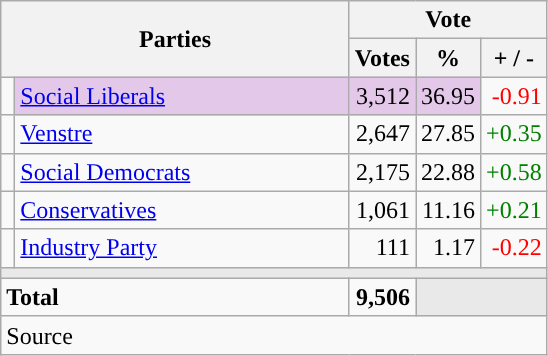<table class="wikitable" style="text-align:right;">
<tr>
<th style="text-align:centre;" rowspan="2" colspan="2" width="225">Parties</th>
<th colspan="3">Vote</th>
</tr>
<tr>
<th width="15">Votes</th>
<th width="15">%</th>
<th width="15">+ / -</th>
</tr>
<tr>
<td width="2" style="color:inherit;background:"></td>
<td bgcolor=#e3c8e9  align="left"><a href='#'>Social Liberals</a></td>
<td bgcolor=#e3c8e9>3,512</td>
<td bgcolor=#e3c8e9>36.95</td>
<td style=color:red;>-0.91</td>
</tr>
<tr>
<td width="2" style="color:inherit;background:"></td>
<td align="left"><a href='#'>Venstre</a></td>
<td>2,647</td>
<td>27.85</td>
<td style=color:green;>+0.35</td>
</tr>
<tr>
<td width="2" style="color:inherit;background:"></td>
<td align="left"><a href='#'>Social Democrats</a></td>
<td>2,175</td>
<td>22.88</td>
<td style=color:green;>+0.58</td>
</tr>
<tr>
<td width="2" style="color:inherit;background:"></td>
<td align="left"><a href='#'>Conservatives</a></td>
<td>1,061</td>
<td>11.16</td>
<td style=color:green;>+0.21</td>
</tr>
<tr>
<td width="2" style="color:inherit;background:"></td>
<td align="left"><a href='#'>Industry Party</a></td>
<td>111</td>
<td>1.17</td>
<td style=color:red;>-0.22</td>
</tr>
<tr>
<td colspan="7" bgcolor="#E9E9E9"></td>
</tr>
<tr>
<td align="left" colspan="2"><strong>Total</strong></td>
<td><strong>9,506</strong></td>
<td bgcolor="#E9E9E9" colspan="2"></td>
</tr>
<tr>
<td align="left" colspan="6">Source</td>
</tr>
</table>
